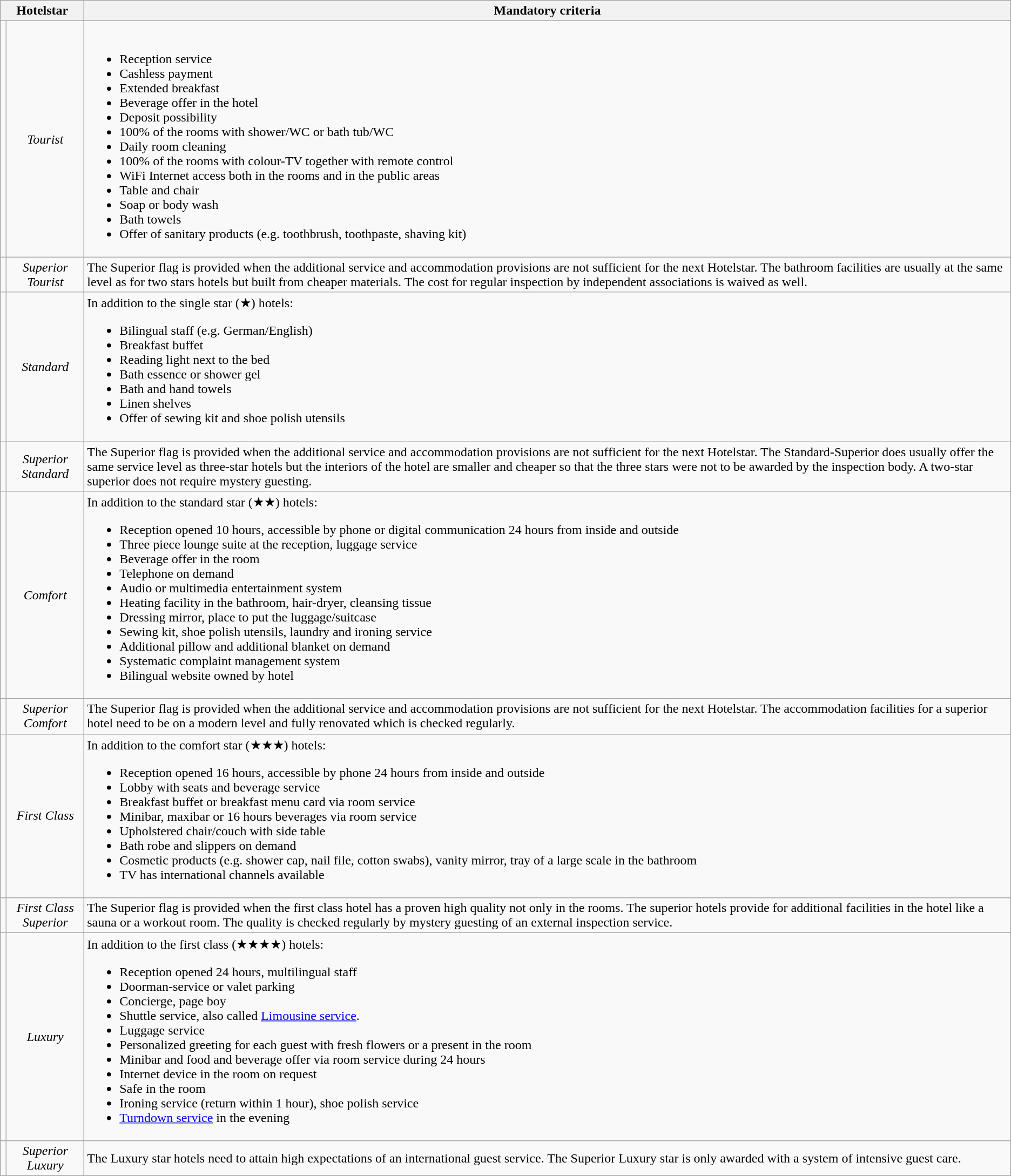<table class="wikitable">
<tr>
<th colspan="2">Hotelstar</th>
<th>Mandatory criteria </th>
</tr>
<tr>
<td style="text-align:center;"></td>
<td style="text-align:center;"><em>Tourist</em></td>
<td><br><ul><li>Reception service</li><li>Cashless payment</li><li>Extended breakfast</li><li>Beverage offer in the hotel</li><li>Deposit possibility</li><li>100% of the rooms with shower/WC or bath tub/WC</li><li>Daily room cleaning</li><li>100% of the rooms with colour-TV together with remote control</li><li>WiFi Internet access both in the rooms and in the public areas</li><li>Table and chair</li><li>Soap or body wash</li><li>Bath towels</li><li>Offer of sanitary products (e.g. toothbrush, toothpaste, shaving kit)</li></ul></td>
</tr>
<tr>
<td style="text-align:center;"></td>
<td style="text-align:center;"><em>Superior Tourist</em></td>
<td>The Superior flag is provided when the additional service and accommodation provisions are not sufficient for the next Hotelstar. The bathroom facilities are usually at the same level as for two stars hotels but built from cheaper materials. The cost for regular inspection by independent associations is waived as well.</td>
</tr>
<tr>
<td style="text-align:center;"></td>
<td style="text-align:center;"><em>Standard</em></td>
<td>In addition to the single star (★) hotels:<br><ul><li>Bilingual staff (e.g. German/English)</li><li>Breakfast buffet</li><li>Reading light next to the bed</li><li>Bath essence or shower gel</li><li>Bath and hand towels</li><li>Linen shelves</li><li>Offer of sewing kit and shoe polish utensils</li></ul></td>
</tr>
<tr>
<td style="text-align:center;"></td>
<td style="text-align:center;"><em>Superior Standard</em></td>
<td>The Superior flag is provided when the additional service and accommodation provisions are not sufficient for the next Hotelstar. The Standard-Superior does usually offer the same service level as three-star hotels but the interiors of the hotel are smaller and cheaper so that the three stars were not to be awarded by the inspection body. A two-star superior does not require mystery guesting.</td>
</tr>
<tr>
<td style="text-align:center;"></td>
<td style="text-align:center;"><em>Comfort</em></td>
<td>In addition to the standard star (★★) hotels:<br><ul><li>Reception opened 10 hours, accessible by phone or digital communication 24 hours from inside and outside</li><li>Three piece lounge suite at the reception, luggage service</li><li>Beverage offer in the room</li><li>Telephone on demand</li><li>Audio or multimedia entertainment system</li><li>Heating facility in the bathroom, hair-dryer, cleansing tissue</li><li>Dressing mirror, place to put the luggage/suitcase</li><li>Sewing kit, shoe polish utensils, laundry and ironing service</li><li>Additional pillow and additional blanket on demand</li><li>Systematic complaint management system</li><li>Bilingual website owned by hotel</li></ul></td>
</tr>
<tr>
<td style="text-align:center;"></td>
<td style="text-align:center;"><em>Superior Comfort</em></td>
<td>The Superior flag is provided when the additional service and accommodation provisions are not sufficient for the next Hotelstar. The accommodation facilities for a superior hotel need to be on a modern level and fully renovated which is checked regularly.</td>
</tr>
<tr>
<td style="text-align:center;"></td>
<td style="text-align:center;"><em>First Class</em></td>
<td>In addition to the comfort star (★★★) hotels:<br><ul><li>Reception opened 16 hours, accessible by phone 24 hours from inside and outside</li><li>Lobby with seats and beverage service</li><li>Breakfast buffet or breakfast menu card via room service</li><li>Minibar, maxibar or 16 hours beverages via room service</li><li>Upholstered chair/couch with side table</li><li>Bath robe and slippers on demand</li><li>Cosmetic products (e.g. shower cap, nail file, cotton swabs), vanity mirror, tray of a large scale in the bathroom</li><li>TV has international channels available</li></ul></td>
</tr>
<tr>
<td style="text-align:center;"></td>
<td style="text-align:center;"><em>First Class Superior</em></td>
<td>The Superior flag is provided when the first class hotel has a proven high quality not only in the rooms. The superior hotels provide for additional facilities in the hotel like a sauna or a workout room. The quality is checked regularly by mystery guesting of an external inspection service.</td>
</tr>
<tr>
<td style="text-align:center;"></td>
<td style="text-align:center;"><em>Luxury</em></td>
<td>In addition to the first class (★★★★) hotels:<br><ul><li>Reception opened 24 hours, multilingual staff</li><li>Doorman-service or valet parking</li><li>Concierge, page boy</li><li>Shuttle service, also called <a href='#'>Limousine service</a>.</li><li>Luggage service</li><li>Personalized greeting for each guest with fresh flowers or a present in the room</li><li>Minibar and food and beverage offer via room service during 24 hours</li><li>Internet device in the room on request</li><li>Safe in the room</li><li>Ironing service (return within 1 hour), shoe polish service</li><li><a href='#'>Turndown service</a> in the evening</li></ul></td>
</tr>
<tr>
<td style="text-align:center;"></td>
<td style="text-align:center;"><em>Superior Luxury</em></td>
<td>The Luxury star hotels need to attain high expectations of an international guest service. The Superior Luxury star is only awarded with a system of intensive guest care.</td>
</tr>
</table>
